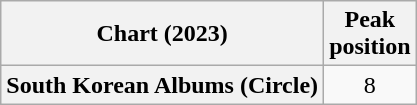<table class="wikitable plainrowheaders" style="text-align:center">
<tr>
<th scope="col">Chart (2023)</th>
<th scope="col">Peak<br>position</th>
</tr>
<tr>
<th scope="row">South Korean Albums (Circle)</th>
<td>8</td>
</tr>
</table>
